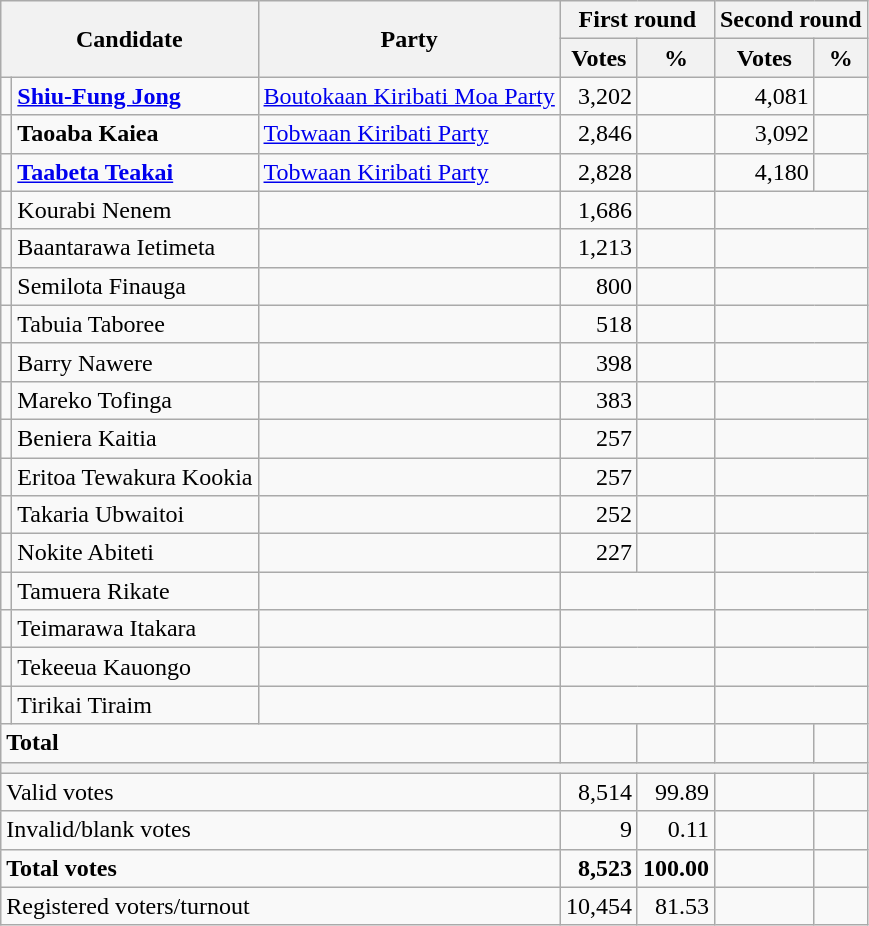<table class=wikitable style=text-align:right>
<tr>
<th colspan=2 rowspan=2>Candidate</th>
<th rowspan=2>Party</th>
<th colspan=2>First round</th>
<th colspan=2>Second round</th>
</tr>
<tr>
<th>Votes</th>
<th>%</th>
<th>Votes</th>
<th>%</th>
</tr>
<tr>
<td bgcolor=></td>
<td align=left><strong><a href='#'>Shiu-Fung Jong</a></strong></td>
<td align=left><a href='#'>Boutokaan Kiribati Moa Party</a></td>
<td>3,202</td>
<td></td>
<td>4,081</td>
<td></td>
</tr>
<tr>
<td bgcolor=></td>
<td align=left><strong>Taoaba Kaiea</strong></td>
<td align=left><a href='#'>Tobwaan Kiribati Party</a></td>
<td>2,846</td>
<td></td>
<td>3,092</td>
<td></td>
</tr>
<tr>
<td bgcolor=></td>
<td align=left><strong><a href='#'>Taabeta Teakai</a></strong></td>
<td align=left><a href='#'>Tobwaan Kiribati Party</a></td>
<td>2,828</td>
<td></td>
<td>4,180</td>
<td></td>
</tr>
<tr>
<td></td>
<td align=left>Kourabi Nenem</td>
<td></td>
<td>1,686</td>
<td></td>
<td align=center colspan=2></td>
</tr>
<tr>
<td></td>
<td align=left>Baantarawa Ietimeta</td>
<td></td>
<td>1,213</td>
<td></td>
<td align=center colspan=2></td>
</tr>
<tr>
<td></td>
<td align=left>Semilota Finauga</td>
<td></td>
<td>800</td>
<td></td>
<td colspan=2></td>
</tr>
<tr>
<td></td>
<td align=left>Tabuia Taboree</td>
<td></td>
<td>518</td>
<td></td>
<td colspan=2></td>
</tr>
<tr>
<td></td>
<td align=left>Barry Nawere</td>
<td></td>
<td>398</td>
<td></td>
<td colspan=2></td>
</tr>
<tr>
<td></td>
<td align=left>Mareko Tofinga</td>
<td></td>
<td>383</td>
<td></td>
<td colspan=2></td>
</tr>
<tr>
<td></td>
<td align=left>Beniera Kaitia</td>
<td></td>
<td>257</td>
<td></td>
<td colspan=2></td>
</tr>
<tr>
<td></td>
<td align=left>Eritoa Tewakura Kookia</td>
<td></td>
<td>257</td>
<td></td>
<td colspan=2></td>
</tr>
<tr>
<td></td>
<td align=left>Takaria Ubwaitoi</td>
<td></td>
<td>252</td>
<td></td>
<td colspan=2></td>
</tr>
<tr>
<td></td>
<td align=left>Nokite Abiteti</td>
<td></td>
<td>227</td>
<td></td>
<td colspan=2></td>
</tr>
<tr>
<td></td>
<td align=left>Tamuera Rikate</td>
<td></td>
<td align=center colspan=2></td>
<td colspan=2></td>
</tr>
<tr>
<td></td>
<td align=left>Teimarawa Itakara</td>
<td></td>
<td align=center colspan=2></td>
<td colspan=2></td>
</tr>
<tr>
<td></td>
<td align=left>Tekeeua Kauongo</td>
<td></td>
<td align=center colspan=2></td>
<td colspan=2></td>
</tr>
<tr>
<td></td>
<td align=left>Tirikai Tiraim</td>
<td></td>
<td align=center colspan=2></td>
<td colspan=2></td>
</tr>
<tr style="font-weight:bold">
<td colspan=3 align=left>Total</td>
<td></td>
<td></td>
<td></td>
<td></td>
</tr>
<tr>
<th colspan=7></th>
</tr>
<tr>
<td colspan=3 align=left>Valid votes</td>
<td>8,514</td>
<td>99.89</td>
<td></td>
<td></td>
</tr>
<tr>
<td colspan=3 align=left>Invalid/blank votes</td>
<td>9</td>
<td>0.11</td>
<td></td>
<td></td>
</tr>
<tr style="font-weight:bold">
<td colspan=3 align=left>Total votes</td>
<td>8,523</td>
<td>100.00</td>
<td></td>
<td></td>
</tr>
<tr>
<td colspan=3 align=left>Registered voters/turnout</td>
<td>10,454</td>
<td>81.53</td>
<td></td>
<td></td>
</tr>
</table>
